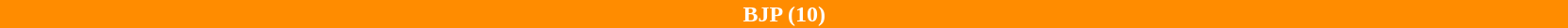<table style="width:88%; text-align:center;">
<tr style="color:white;">
<td style="background:DarkOrange; width:7.26%;"><strong>BJP (10)</strong></td>
</tr>
<tr>
</tr>
</table>
